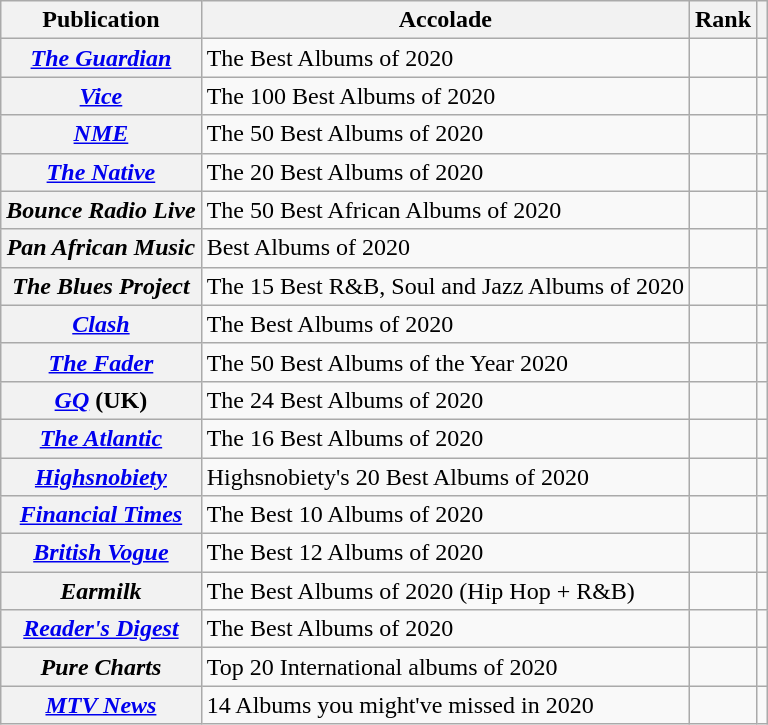<table class="wikitable sortable plainrowheaders">
<tr>
<th>Publication</th>
<th>Accolade</th>
<th>Rank</th>
<th class="unsortable"></th>
</tr>
<tr>
<th scope="row"><em><a href='#'>The Guardian</a></em></th>
<td>The Best Albums of 2020</td>
<td></td>
<td></td>
</tr>
<tr>
<th scope="row"><em><a href='#'>Vice</a></em></th>
<td>The 100 Best Albums of 2020</td>
<td></td>
<td></td>
</tr>
<tr>
<th scope="row"><em><a href='#'>NME</a></em></th>
<td>The 50 Best Albums of 2020</td>
<td></td>
<td></td>
</tr>
<tr>
<th scope="row"><em><a href='#'>The Native</a></em></th>
<td>The 20 Best Albums of 2020</td>
<td></td>
<td></td>
</tr>
<tr>
<th scope="row"><em>Bounce Radio Live</em></th>
<td>The 50 Best African Albums of 2020</td>
<td></td>
<td></td>
</tr>
<tr>
<th scope="row"><em>Pan African Music</em></th>
<td>Best Albums of 2020</td>
<td></td>
<td></td>
</tr>
<tr>
<th scope="row"><em>The Blues Project</em></th>
<td>The 15 Best R&B, Soul and Jazz Albums of 2020</td>
<td></td>
<td></td>
</tr>
<tr>
<th scope="row"><em><a href='#'>Clash</a></em></th>
<td>The Best Albums of 2020</td>
<td></td>
<td></td>
</tr>
<tr>
<th scope="row"><em><a href='#'>The Fader</a></em></th>
<td>The 50 Best Albums of the Year 2020</td>
<td></td>
<td></td>
</tr>
<tr>
<th scope="row"><em><a href='#'>GQ</a></em> (UK)</th>
<td>The 24 Best Albums of 2020</td>
<td></td>
<td></td>
</tr>
<tr>
<th scope="row"><em><a href='#'>The Atlantic</a></em></th>
<td>The 16 Best Albums of 2020</td>
<td></td>
<td></td>
</tr>
<tr>
<th scope="row"><em><a href='#'>Highsnobiety</a></em></th>
<td>Highsnobiety's 20 Best Albums of 2020</td>
<td></td>
<td></td>
</tr>
<tr>
<th scope="row"><em><a href='#'>Financial Times</a></em></th>
<td>The Best 10 Albums of 2020</td>
<td></td>
<td></td>
</tr>
<tr>
<th scope="row"><em><a href='#'>British Vogue</a></em></th>
<td>The Best 12 Albums of 2020</td>
<td></td>
<td></td>
</tr>
<tr>
<th scope="row"><em>Earmilk</em></th>
<td>The Best Albums of 2020 (Hip Hop + R&B)</td>
<td></td>
<td></td>
</tr>
<tr>
<th scope="row"><em><a href='#'>Reader's Digest</a></em></th>
<td>The Best Albums of 2020</td>
<td></td>
<td></td>
</tr>
<tr>
<th scope="row"><em>Pure Charts</em></th>
<td>Top 20 International albums of 2020</td>
<td></td>
<td></td>
</tr>
<tr>
<th scope="row"><em><a href='#'>MTV News</a></em></th>
<td>14 Albums you might've missed in 2020</td>
<td></td>
<td></td>
</tr>
</table>
